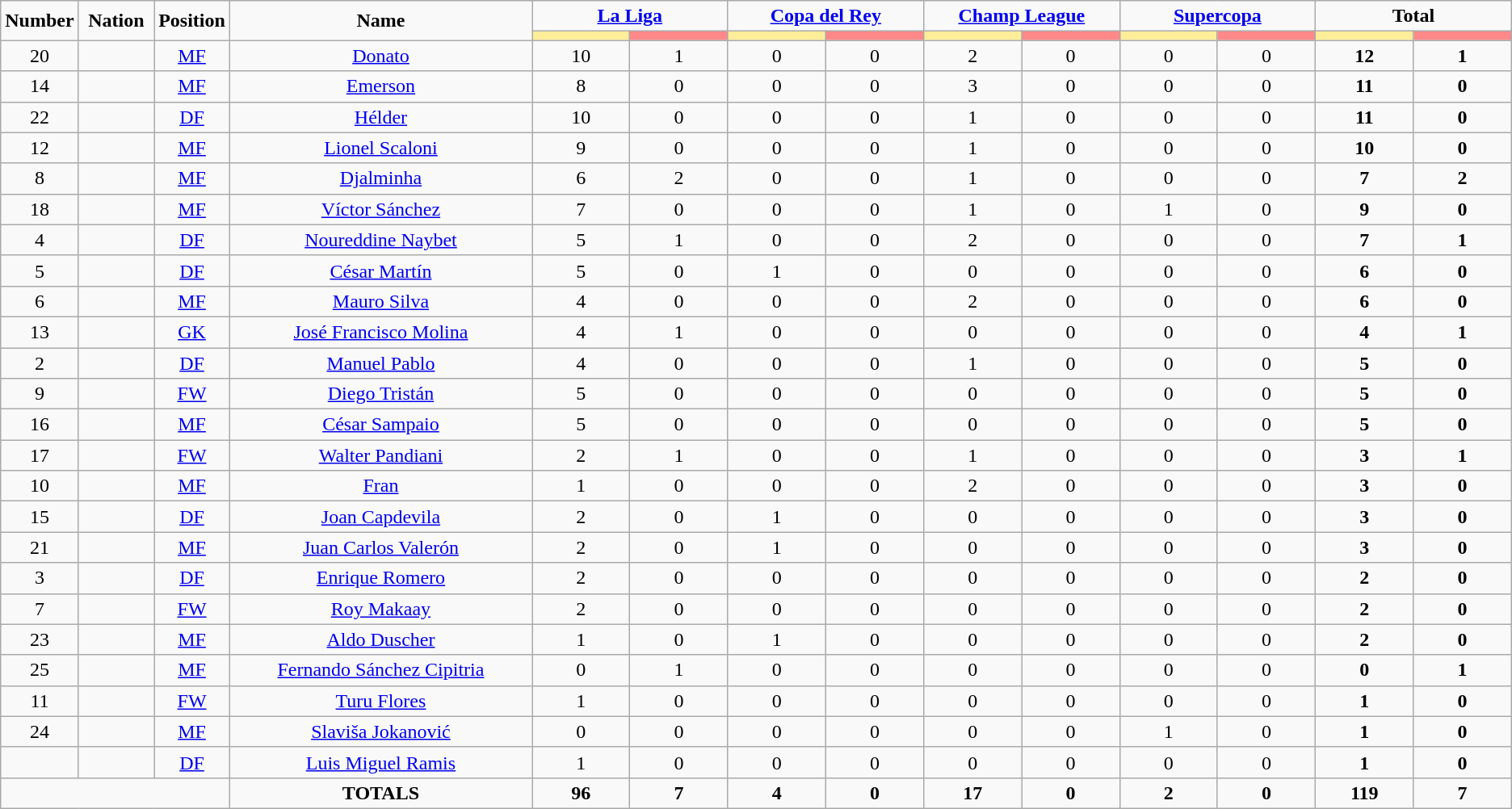<table class="wikitable" style="text-align:center;">
<tr style="text-align:center;">
<td rowspan="2" style="width:5%; "><strong>Number</strong></td>
<td rowspan="2" style="width:5%; "><strong>Nation</strong></td>
<td rowspan="2" style="width:5%; "><strong>Position</strong></td>
<td rowspan="2" style="width:20%; "><strong>Name</strong></td>
<td colspan="2"><strong><a href='#'>La Liga</a></strong></td>
<td colspan="2"><strong><a href='#'>Copa del Rey</a></strong></td>
<td colspan="2"><strong><a href='#'>Champ League</a></strong></td>
<td colspan="2"><strong><a href='#'>Supercopa</a></strong></td>
<td colspan="2"><strong>Total</strong></td>
</tr>
<tr>
<th style="width:60px; background:#fe9;"></th>
<th style="width:60px; background:#ff8888;"></th>
<th style="width:60px; background:#fe9;"></th>
<th style="width:60px; background:#ff8888;"></th>
<th style="width:60px; background:#fe9;"></th>
<th style="width:60px; background:#ff8888;"></th>
<th style="width:60px; background:#fe9;"></th>
<th style="width:60px; background:#ff8888;"></th>
<th style="width:60px; background:#fe9;"></th>
<th style="width:60px; background:#ff8888;"></th>
</tr>
<tr>
<td>20</td>
<td></td>
<td><a href='#'>MF</a></td>
<td><a href='#'>Donato</a></td>
<td>10</td>
<td>1</td>
<td>0</td>
<td>0</td>
<td>2</td>
<td>0</td>
<td>0</td>
<td>0</td>
<td><strong>12</strong></td>
<td><strong>1</strong></td>
</tr>
<tr>
<td>14</td>
<td></td>
<td><a href='#'>MF</a></td>
<td><a href='#'>Emerson</a></td>
<td>8</td>
<td>0</td>
<td>0</td>
<td>0</td>
<td>3</td>
<td>0</td>
<td>0</td>
<td>0</td>
<td><strong>11</strong></td>
<td><strong>0</strong></td>
</tr>
<tr>
<td>22</td>
<td></td>
<td><a href='#'>DF</a></td>
<td><a href='#'>Hélder</a></td>
<td>10</td>
<td>0</td>
<td>0</td>
<td>0</td>
<td>1</td>
<td>0</td>
<td>0</td>
<td>0</td>
<td><strong>11</strong></td>
<td><strong>0</strong></td>
</tr>
<tr>
<td>12</td>
<td></td>
<td><a href='#'>MF</a></td>
<td><a href='#'>Lionel Scaloni</a></td>
<td>9</td>
<td>0</td>
<td>0</td>
<td>0</td>
<td>1</td>
<td>0</td>
<td>0</td>
<td>0</td>
<td><strong>10</strong></td>
<td><strong>0</strong></td>
</tr>
<tr>
<td>8</td>
<td></td>
<td><a href='#'>MF</a></td>
<td><a href='#'>Djalminha</a></td>
<td>6</td>
<td>2</td>
<td>0</td>
<td>0</td>
<td>1</td>
<td>0</td>
<td>0</td>
<td>0</td>
<td><strong>7</strong></td>
<td><strong>2</strong></td>
</tr>
<tr>
<td>18</td>
<td></td>
<td><a href='#'>MF</a></td>
<td><a href='#'>Víctor Sánchez</a></td>
<td>7</td>
<td>0</td>
<td>0</td>
<td>0</td>
<td>1</td>
<td>0</td>
<td>1</td>
<td>0</td>
<td><strong>9</strong></td>
<td><strong>0</strong></td>
</tr>
<tr>
<td>4</td>
<td></td>
<td><a href='#'>DF</a></td>
<td><a href='#'>Noureddine Naybet</a></td>
<td>5</td>
<td>1</td>
<td>0</td>
<td>0</td>
<td>2</td>
<td>0</td>
<td>0</td>
<td>0</td>
<td><strong>7</strong></td>
<td><strong>1</strong></td>
</tr>
<tr>
<td>5</td>
<td></td>
<td><a href='#'>DF</a></td>
<td><a href='#'>César Martín</a></td>
<td>5</td>
<td>0</td>
<td>1</td>
<td>0</td>
<td>0</td>
<td>0</td>
<td>0</td>
<td>0</td>
<td><strong>6</strong></td>
<td><strong>0</strong></td>
</tr>
<tr>
<td>6</td>
<td></td>
<td><a href='#'>MF</a></td>
<td><a href='#'>Mauro Silva</a></td>
<td>4</td>
<td>0</td>
<td>0</td>
<td>0</td>
<td>2</td>
<td>0</td>
<td>0</td>
<td>0</td>
<td><strong>6</strong></td>
<td><strong>0</strong></td>
</tr>
<tr>
<td>13</td>
<td></td>
<td><a href='#'>GK</a></td>
<td><a href='#'>José Francisco Molina</a></td>
<td>4</td>
<td>1</td>
<td>0</td>
<td>0</td>
<td>0</td>
<td>0</td>
<td>0</td>
<td>0</td>
<td><strong>4</strong></td>
<td><strong>1</strong></td>
</tr>
<tr>
<td>2</td>
<td></td>
<td><a href='#'>DF</a></td>
<td><a href='#'>Manuel Pablo</a></td>
<td>4</td>
<td>0</td>
<td>0</td>
<td>0</td>
<td>1</td>
<td>0</td>
<td>0</td>
<td>0</td>
<td><strong>5</strong></td>
<td><strong>0</strong></td>
</tr>
<tr>
<td>9</td>
<td></td>
<td><a href='#'>FW</a></td>
<td><a href='#'>Diego Tristán</a></td>
<td>5</td>
<td>0</td>
<td>0</td>
<td>0</td>
<td>0</td>
<td>0</td>
<td>0</td>
<td>0</td>
<td><strong>5</strong></td>
<td><strong>0</strong></td>
</tr>
<tr>
<td>16</td>
<td></td>
<td><a href='#'>MF</a></td>
<td><a href='#'>César Sampaio</a></td>
<td>5</td>
<td>0</td>
<td>0</td>
<td>0</td>
<td>0</td>
<td>0</td>
<td>0</td>
<td>0</td>
<td><strong>5</strong></td>
<td><strong>0</strong></td>
</tr>
<tr>
<td>17</td>
<td></td>
<td><a href='#'>FW</a></td>
<td><a href='#'>Walter Pandiani</a></td>
<td>2</td>
<td>1</td>
<td>0</td>
<td>0</td>
<td>1</td>
<td>0</td>
<td>0</td>
<td>0</td>
<td><strong>3</strong></td>
<td><strong>1</strong></td>
</tr>
<tr>
<td>10</td>
<td></td>
<td><a href='#'>MF</a></td>
<td><a href='#'>Fran</a></td>
<td>1</td>
<td>0</td>
<td>0</td>
<td>0</td>
<td>2</td>
<td>0</td>
<td>0</td>
<td>0</td>
<td><strong>3</strong></td>
<td><strong>0</strong></td>
</tr>
<tr>
<td>15</td>
<td></td>
<td><a href='#'>DF</a></td>
<td><a href='#'>Joan Capdevila</a></td>
<td>2</td>
<td>0</td>
<td>1</td>
<td>0</td>
<td>0</td>
<td>0</td>
<td>0</td>
<td>0</td>
<td><strong>3</strong></td>
<td><strong>0</strong></td>
</tr>
<tr>
<td>21</td>
<td></td>
<td><a href='#'>MF</a></td>
<td><a href='#'>Juan Carlos Valerón</a></td>
<td>2</td>
<td>0</td>
<td>1</td>
<td>0</td>
<td>0</td>
<td>0</td>
<td>0</td>
<td>0</td>
<td><strong>3</strong></td>
<td><strong>0</strong></td>
</tr>
<tr>
<td>3</td>
<td></td>
<td><a href='#'>DF</a></td>
<td><a href='#'>Enrique Romero</a></td>
<td>2</td>
<td>0</td>
<td>0</td>
<td>0</td>
<td>0</td>
<td>0</td>
<td>0</td>
<td>0</td>
<td><strong>2</strong></td>
<td><strong>0</strong></td>
</tr>
<tr>
<td>7</td>
<td></td>
<td><a href='#'>FW</a></td>
<td><a href='#'>Roy Makaay</a></td>
<td>2</td>
<td>0</td>
<td>0</td>
<td>0</td>
<td>0</td>
<td>0</td>
<td>0</td>
<td>0</td>
<td><strong>2</strong></td>
<td><strong>0</strong></td>
</tr>
<tr>
<td>23</td>
<td></td>
<td><a href='#'>MF</a></td>
<td><a href='#'>Aldo Duscher</a></td>
<td>1</td>
<td>0</td>
<td>1</td>
<td>0</td>
<td>0</td>
<td>0</td>
<td>0</td>
<td>0</td>
<td><strong>2</strong></td>
<td><strong>0</strong></td>
</tr>
<tr>
<td>25</td>
<td></td>
<td><a href='#'>MF</a></td>
<td><a href='#'>Fernando Sánchez Cipitria</a></td>
<td>0</td>
<td>1</td>
<td>0</td>
<td>0</td>
<td>0</td>
<td>0</td>
<td>0</td>
<td>0</td>
<td><strong>0</strong></td>
<td><strong>1</strong></td>
</tr>
<tr>
<td>11</td>
<td></td>
<td><a href='#'>FW</a></td>
<td><a href='#'>Turu Flores</a></td>
<td>1</td>
<td>0</td>
<td>0</td>
<td>0</td>
<td>0</td>
<td>0</td>
<td>0</td>
<td>0</td>
<td><strong>1</strong></td>
<td><strong>0</strong></td>
</tr>
<tr>
<td>24</td>
<td></td>
<td><a href='#'>MF</a></td>
<td><a href='#'>Slaviša Jokanović</a></td>
<td>0</td>
<td>0</td>
<td>0</td>
<td>0</td>
<td>0</td>
<td>0</td>
<td>1</td>
<td>0</td>
<td><strong>1</strong></td>
<td><strong>0</strong></td>
</tr>
<tr>
<td></td>
<td></td>
<td><a href='#'>DF</a></td>
<td><a href='#'>Luis Miguel Ramis</a></td>
<td>1</td>
<td>0</td>
<td>0</td>
<td>0</td>
<td>0</td>
<td>0</td>
<td>0</td>
<td>0</td>
<td><strong>1</strong></td>
<td><strong>0</strong></td>
</tr>
<tr>
<td colspan="3"></td>
<td><strong>TOTALS</strong></td>
<td><strong>96</strong></td>
<td><strong>7</strong></td>
<td><strong>4</strong></td>
<td><strong>0</strong></td>
<td><strong>17</strong></td>
<td><strong>0</strong></td>
<td><strong>2</strong></td>
<td><strong>0</strong></td>
<td><strong>119</strong></td>
<td><strong>7</strong></td>
</tr>
</table>
